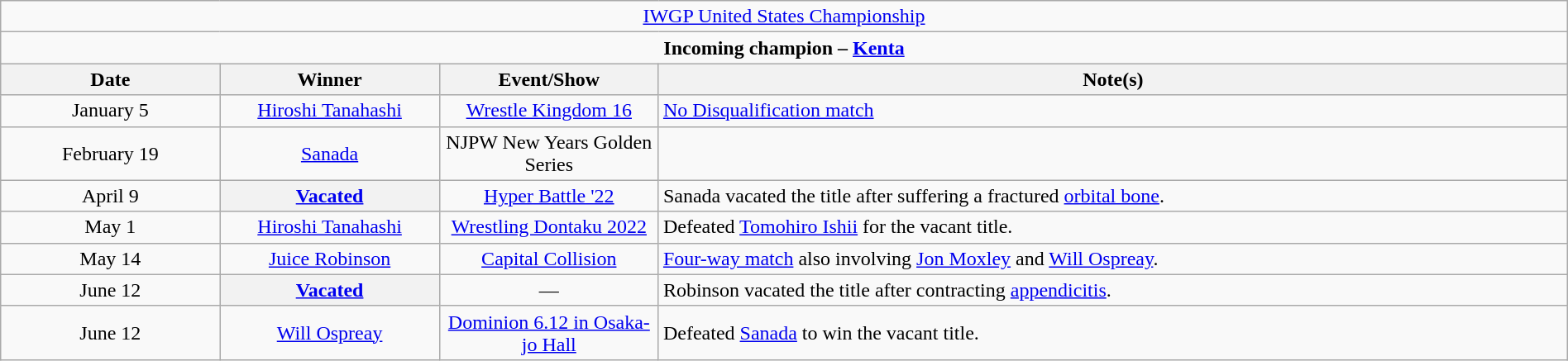<table class="wikitable" style="text-align:center; width:100%;">
<tr>
<td colspan="4" style="text-align: center;"><a href='#'>IWGP United States Championship</a></td>
</tr>
<tr>
<td colspan="4" style="text-align: center;"><strong>Incoming champion – <a href='#'>Kenta</a></strong></td>
</tr>
<tr>
<th width=14%>Date</th>
<th width=14%>Winner</th>
<th width=14%>Event/Show</th>
<th width=58%>Note(s)</th>
</tr>
<tr>
<td>January 5</td>
<td><a href='#'>Hiroshi Tanahashi</a></td>
<td><a href='#'>Wrestle Kingdom 16</a><br></td>
<td align=left><a href='#'>No Disqualification match</a></td>
</tr>
<tr>
<td>February 19</td>
<td><a href='#'>Sanada</a></td>
<td>NJPW New Years Golden Series</td>
<td></td>
</tr>
<tr>
<td>April 9</td>
<th><a href='#'>Vacated</a></th>
<td><a href='#'>Hyper Battle '22</a></td>
<td align=left>Sanada vacated the title after suffering a fractured <a href='#'>orbital bone</a>.</td>
</tr>
<tr>
<td>May 1</td>
<td><a href='#'>Hiroshi Tanahashi</a></td>
<td><a href='#'>Wrestling Dontaku 2022</a></td>
<td align=left>Defeated <a href='#'>Tomohiro Ishii</a> for the vacant title.</td>
</tr>
<tr>
<td>May 14</td>
<td><a href='#'>Juice Robinson</a></td>
<td><a href='#'>Capital Collision</a></td>
<td align=left><a href='#'>Four-way match</a> also involving <a href='#'>Jon Moxley</a> and <a href='#'>Will Ospreay</a>.</td>
</tr>
<tr>
<td>June 12</td>
<th><a href='#'>Vacated</a></th>
<td>—</td>
<td align=left>Robinson vacated the title after contracting <a href='#'>appendicitis</a>.</td>
</tr>
<tr>
<td>June 12</td>
<td><a href='#'>Will Ospreay</a></td>
<td><a href='#'>Dominion 6.12 in Osaka-jo Hall</a></td>
<td align=left>Defeated <a href='#'>Sanada</a> to win the vacant title.</td>
</tr>
</table>
